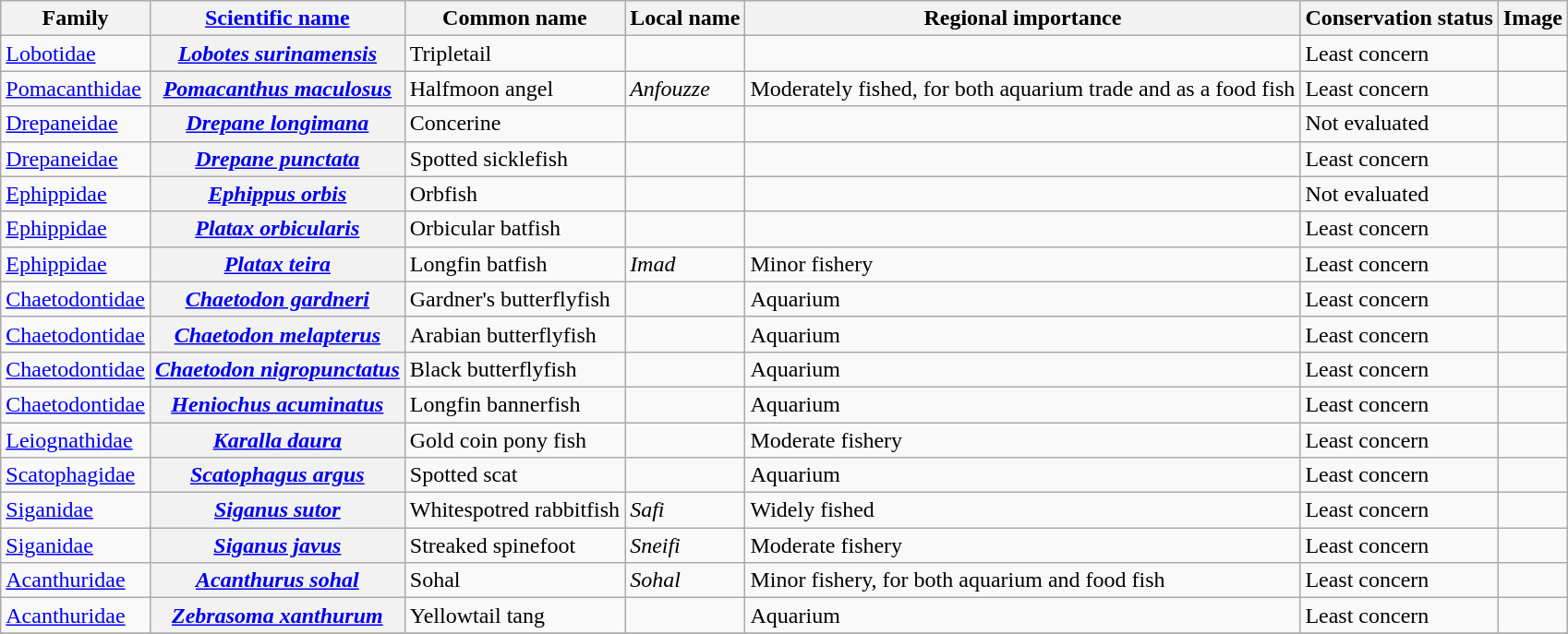<table class="wikitable sortable">
<tr>
<th>Family</th>
<th><a href='#'>Scientific name</a></th>
<th><strong>Common name</strong></th>
<th><strong>Local name</strong></th>
<th>Regional importance</th>
<th>Conservation status</th>
<th>Image</th>
</tr>
<tr>
<td><a href='#'>Lobotidae</a></td>
<th><em><a href='#'>Lobotes surinamensis</a></em></th>
<td>Tripletail</td>
<td></td>
<td></td>
<td>Least concern</td>
<td></td>
</tr>
<tr>
<td><a href='#'>Pomacanthidae</a></td>
<th><em><a href='#'>Pomacanthus maculosus</a></em></th>
<td>Halfmoon angel</td>
<td><em>Anfouzze</em></td>
<td>Moderately fished, for both aquarium trade and as a food fish</td>
<td>Least concern</td>
<td></td>
</tr>
<tr>
<td><a href='#'>Drepaneidae</a></td>
<th><em><a href='#'>Drepane longimana</a></em></th>
<td>Concerine</td>
<td></td>
<td></td>
<td>Not evaluated</td>
<td></td>
</tr>
<tr>
<td><a href='#'>Drepaneidae</a></td>
<th><em><a href='#'>Drepane punctata</a></em></th>
<td>Spotted sicklefish</td>
<td></td>
<td></td>
<td>Least concern</td>
<td></td>
</tr>
<tr>
<td><a href='#'>Ephippidae</a></td>
<th><em><a href='#'>Ephippus orbis</a></em></th>
<td>Orbfish</td>
<td></td>
<td></td>
<td>Not evaluated</td>
<td></td>
</tr>
<tr>
<td><a href='#'>Ephippidae</a></td>
<th><em><a href='#'>Platax orbicularis</a></em></th>
<td>Orbicular batfish</td>
<td></td>
<td></td>
<td>Least concern</td>
<td></td>
</tr>
<tr>
<td><a href='#'>Ephippidae</a></td>
<th><em><a href='#'>Platax teira</a></em></th>
<td>Longfin batfish</td>
<td><em>Imad</em></td>
<td>Minor fishery</td>
<td>Least concern</td>
<td></td>
</tr>
<tr>
<td><a href='#'>Chaetodontidae</a></td>
<th><em><a href='#'>Chaetodon gardneri</a></em></th>
<td>Gardner's butterflyfish</td>
<td></td>
<td>Aquarium</td>
<td>Least concern</td>
<td></td>
</tr>
<tr>
<td><a href='#'>Chaetodontidae</a></td>
<th><em><a href='#'>Chaetodon melapterus</a></em></th>
<td>Arabian butterflyfish</td>
<td></td>
<td>Aquarium</td>
<td>Least concern</td>
<td></td>
</tr>
<tr>
<td><a href='#'>Chaetodontidae</a></td>
<th><em><a href='#'>Chaetodon nigropunctatus</a></em></th>
<td>Black butterflyfish</td>
<td></td>
<td>Aquarium</td>
<td>Least concern</td>
<td></td>
</tr>
<tr>
<td><a href='#'>Chaetodontidae</a></td>
<th><em><a href='#'>Heniochus acuminatus</a></em></th>
<td>Longfin bannerfish</td>
<td></td>
<td>Aquarium</td>
<td>Least concern</td>
<td></td>
</tr>
<tr>
<td><a href='#'>Leiognathidae</a></td>
<th><em><a href='#'>Karalla daura</a></em></th>
<td>Gold coin pony fish</td>
<td></td>
<td>Moderate fishery</td>
<td>Least concern</td>
<td></td>
</tr>
<tr>
<td><a href='#'>Scatophagidae</a></td>
<th><em><a href='#'>Scatophagus argus</a></em></th>
<td>Spotted scat</td>
<td></td>
<td>Aquarium</td>
<td>Least concern</td>
<td></td>
</tr>
<tr>
<td><a href='#'>Siganidae</a></td>
<th><em><a href='#'>Siganus sutor</a></em></th>
<td>Whitespotred rabbitfish</td>
<td><em>Safi</em></td>
<td>Widely fished</td>
<td>Least concern</td>
<td></td>
</tr>
<tr>
<td><a href='#'>Siganidae</a></td>
<th><em><a href='#'>Siganus javus</a></em></th>
<td>Streaked spinefoot</td>
<td><em>Sneifi</em></td>
<td>Moderate fishery</td>
<td>Least concern</td>
<td></td>
</tr>
<tr>
<td><a href='#'>Acanthuridae</a></td>
<th><em><a href='#'>Acanthurus sohal</a></em></th>
<td>Sohal</td>
<td><em>Sohal</em></td>
<td>Minor fishery, for both aquarium and food fish</td>
<td>Least concern</td>
<td></td>
</tr>
<tr>
<td><a href='#'>Acanthuridae</a></td>
<th><em><a href='#'>Zebrasoma xanthurum</a></em></th>
<td>Yellowtail tang</td>
<td></td>
<td>Aquarium</td>
<td>Least concern</td>
<td></td>
</tr>
<tr>
</tr>
</table>
